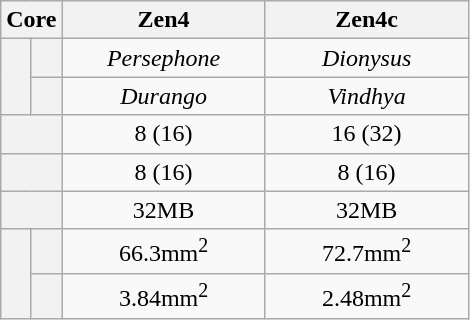<table class="wikitable" style="text-align: center;">
<tr>
<th colspan="2">Core</th>
<th style="width:8em">Zen4</th>
<th style="width:8em">Zen4c</th>
</tr>
<tr>
<th style="text-align: left;" rowspan="2"></th>
<th style="text-align: left;"></th>
<td><em>Persephone</em></td>
<td><em>Dionysus</em></td>
</tr>
<tr>
<th style="text-align: left;"></th>
<td><em>Durango</em></td>
<td><em>Vindhya</em></td>
</tr>
<tr>
<th style="text-align: left;" colspan="2"></th>
<td>8 (16)</td>
<td>16 (32)</td>
</tr>
<tr>
<th colspan="2"></th>
<td>8 (16)</td>
<td>8 (16)</td>
</tr>
<tr>
<th style="text-align: left;" colspan="2"></th>
<td>32MB<br></td>
<td>32MB<br></td>
</tr>
<tr>
<th style="text-align: left;" rowspan="2"></th>
<th style="text-align: left;"></th>
<td>66.3mm<sup>2</sup></td>
<td>72.7mm<sup>2</sup></td>
</tr>
<tr>
<th style="text-align: left;"></th>
<td>3.84mm<sup>2</sup></td>
<td>2.48mm<sup>2</sup></td>
</tr>
</table>
